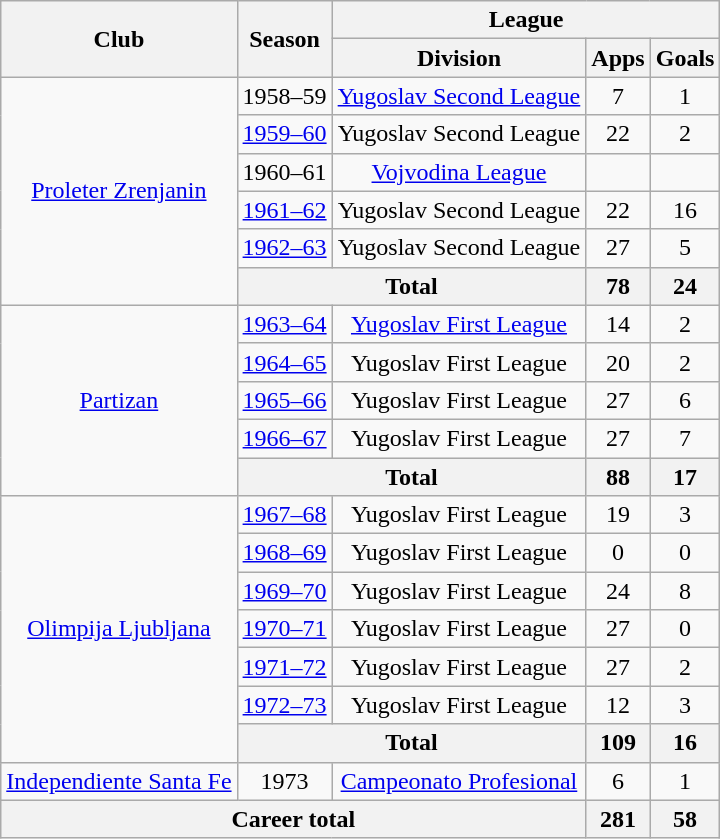<table class="wikitable" style="text-align:center">
<tr>
<th rowspan="2">Club</th>
<th rowspan="2">Season</th>
<th colspan="3">League</th>
</tr>
<tr>
<th>Division</th>
<th>Apps</th>
<th>Goals</th>
</tr>
<tr>
<td rowspan="6"><a href='#'>Proleter Zrenjanin</a></td>
<td>1958–59</td>
<td><a href='#'>Yugoslav Second League</a></td>
<td>7</td>
<td>1</td>
</tr>
<tr>
<td><a href='#'>1959–60</a></td>
<td>Yugoslav Second League</td>
<td>22</td>
<td>2</td>
</tr>
<tr>
<td>1960–61</td>
<td><a href='#'>Vojvodina League</a></td>
<td></td>
<td></td>
</tr>
<tr>
<td><a href='#'>1961–62</a></td>
<td>Yugoslav Second League</td>
<td>22</td>
<td>16</td>
</tr>
<tr>
<td><a href='#'>1962–63</a></td>
<td>Yugoslav Second League</td>
<td>27</td>
<td>5</td>
</tr>
<tr>
<th colspan="2">Total</th>
<th>78</th>
<th>24</th>
</tr>
<tr>
<td rowspan="5"><a href='#'>Partizan</a></td>
<td><a href='#'>1963–64</a></td>
<td><a href='#'>Yugoslav First League</a></td>
<td>14</td>
<td>2</td>
</tr>
<tr>
<td><a href='#'>1964–65</a></td>
<td>Yugoslav First League</td>
<td>20</td>
<td>2</td>
</tr>
<tr>
<td><a href='#'>1965–66</a></td>
<td>Yugoslav First League</td>
<td>27</td>
<td>6</td>
</tr>
<tr>
<td><a href='#'>1966–67</a></td>
<td>Yugoslav First League</td>
<td>27</td>
<td>7</td>
</tr>
<tr>
<th colspan="2">Total</th>
<th>88</th>
<th>17</th>
</tr>
<tr>
<td rowspan="7"><a href='#'>Olimpija Ljubljana</a></td>
<td><a href='#'>1967–68</a></td>
<td>Yugoslav First League</td>
<td>19</td>
<td>3</td>
</tr>
<tr>
<td><a href='#'>1968–69</a></td>
<td>Yugoslav First League</td>
<td>0</td>
<td>0</td>
</tr>
<tr>
<td><a href='#'>1969–70</a></td>
<td>Yugoslav First League</td>
<td>24</td>
<td>8</td>
</tr>
<tr>
<td><a href='#'>1970–71</a></td>
<td>Yugoslav First League</td>
<td>27</td>
<td>0</td>
</tr>
<tr>
<td><a href='#'>1971–72</a></td>
<td>Yugoslav First League</td>
<td>27</td>
<td>2</td>
</tr>
<tr>
<td><a href='#'>1972–73</a></td>
<td>Yugoslav First League</td>
<td>12</td>
<td>3</td>
</tr>
<tr>
<th colspan="2">Total</th>
<th>109</th>
<th>16</th>
</tr>
<tr>
<td><a href='#'>Independiente Santa Fe</a></td>
<td>1973</td>
<td><a href='#'>Campeonato Profesional</a></td>
<td>6</td>
<td>1</td>
</tr>
<tr>
<th colspan="3">Career total</th>
<th>281</th>
<th>58</th>
</tr>
</table>
